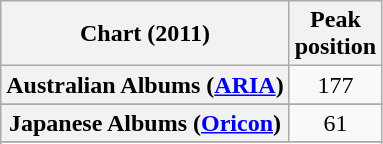<table class="wikitable sortable plainrowheaders" style="text-align:center;">
<tr>
<th scope="col">Chart (2011)</th>
<th scope="col">Peak<br>position</th>
</tr>
<tr>
<th scope="row">Australian Albums (<a href='#'>ARIA</a>)</th>
<td align="center">177</td>
</tr>
<tr>
</tr>
<tr>
</tr>
<tr>
</tr>
<tr>
</tr>
<tr>
<th scope="row">Japanese Albums (<a href='#'>Oricon</a>)</th>
<td align="center">61</td>
</tr>
<tr>
</tr>
<tr>
</tr>
<tr>
</tr>
<tr>
</tr>
<tr>
</tr>
</table>
